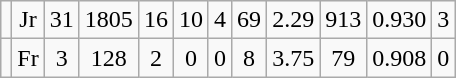<table class="wikitable sortable" style="text-align:center">
<tr>
<td align=left></td>
<td>Jr</td>
<td>31</td>
<td>1805</td>
<td>16</td>
<td>10</td>
<td>4</td>
<td>69</td>
<td>2.29</td>
<td>913</td>
<td>0.930</td>
<td>3</td>
</tr>
<tr>
<td align=left></td>
<td>Fr</td>
<td>3</td>
<td>128</td>
<td>2</td>
<td>0</td>
<td>0</td>
<td>8</td>
<td>3.75</td>
<td>79</td>
<td>0.908</td>
<td>0</td>
</tr>
</table>
